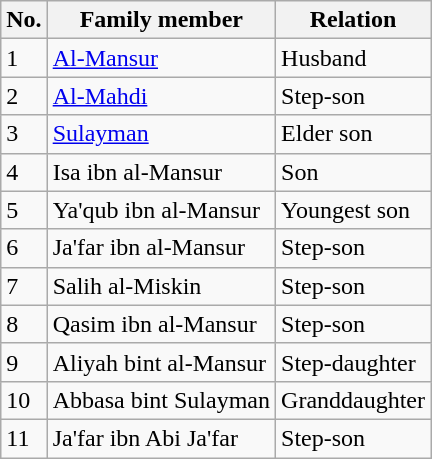<table class="wikitable" border="2">
<tr>
<th>No.</th>
<th>Family member</th>
<th>Relation</th>
</tr>
<tr>
<td>1</td>
<td><a href='#'>Al-Mansur</a></td>
<td>Husband</td>
</tr>
<tr>
<td>2</td>
<td><a href='#'>Al-Mahdi</a></td>
<td>Step-son</td>
</tr>
<tr>
<td>3</td>
<td><a href='#'>Sulayman</a></td>
<td>Elder son</td>
</tr>
<tr>
<td>4</td>
<td>Isa ibn al-Mansur</td>
<td>Son</td>
</tr>
<tr>
<td>5</td>
<td>Ya'qub ibn al-Mansur</td>
<td>Youngest son</td>
</tr>
<tr>
<td>6</td>
<td>Ja'far ibn al-Mansur</td>
<td>Step-son</td>
</tr>
<tr>
<td>7</td>
<td>Salih al-Miskin</td>
<td>Step-son</td>
</tr>
<tr>
<td>8</td>
<td>Qasim ibn al-Mansur</td>
<td>Step-son</td>
</tr>
<tr>
<td>9</td>
<td>Aliyah bint al-Mansur</td>
<td>Step-daughter</td>
</tr>
<tr>
<td>10</td>
<td>Abbasa bint Sulayman</td>
<td>Granddaughter</td>
</tr>
<tr>
<td>11</td>
<td>Ja'far ibn Abi Ja'far</td>
<td>Step-son</td>
</tr>
</table>
